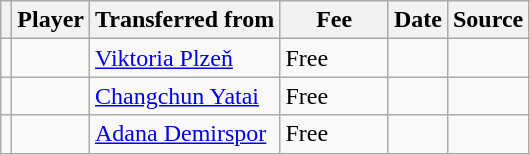<table class="wikitable plainrowheaders sortable">
<tr>
<th></th>
<th scope="col">Player</th>
<th>Transferred from</th>
<th style="width: 65px;">Fee</th>
<th scope="col">Date</th>
<th scope="col">Source</th>
</tr>
<tr>
<td align="center"></td>
<td></td>
<td> <a href='#'>Viktoria Plzeň</a></td>
<td>Free</td>
<td></td>
<td></td>
</tr>
<tr>
<td align="center"></td>
<td></td>
<td> <a href='#'>Changchun Yatai</a></td>
<td>Free</td>
<td></td>
<td></td>
</tr>
<tr>
<td align="center"></td>
<td></td>
<td> <a href='#'>Adana Demirspor</a></td>
<td>Free</td>
<td></td>
<td></td>
</tr>
</table>
